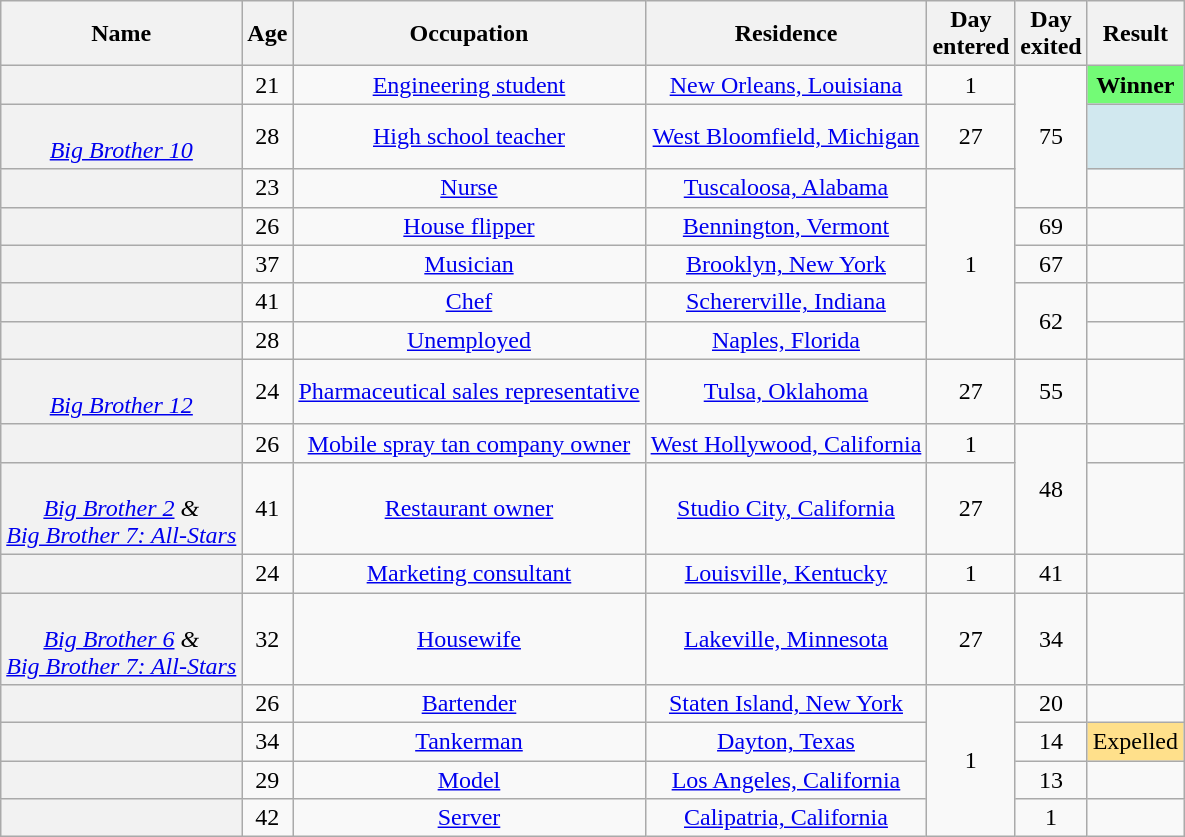<table class="wikitable sortable" style="text-align:center; font-size:100%;">
<tr>
<th scope="col">Name</th>
<th scope="col">Age</th>
<th scope="col" class="unsortable">Occupation</th>
<th scope="col" class="unsortable">Residence</th>
<th scope="col" class="unsortable">Day<br>entered</th>
<th scope="col">Day<br>exited</th>
<th scope="col"class="unsortable">Result</th>
</tr>
<tr>
<th scope="row"></th>
<td>21</td>
<td><a href='#'>Engineering student</a></td>
<td><a href='#'>New Orleans, Louisiana</a></td>
<td>1</td>
<td rowspan="3">75</td>
<td bgcolor="73FB76"><strong>Winner</strong></td>
</tr>
<tr>
<th scope="row" style="font-weight:normal"><strong></strong><br><em><a href='#'>Big Brother 10</a></em></th>
<td>28</td>
<td><a href='#'>High school teacher</a></td>
<td><a href='#'>West Bloomfield, Michigan</a></td>
<td>27</td>
<td bgcolor="D1E8EF"></td>
</tr>
<tr>
<th scope="row"></th>
<td>23</td>
<td><a href='#'>Nurse</a></td>
<td><a href='#'>Tuscaloosa, Alabama</a></td>
<td rowspan="5">1</td>
<td></td>
</tr>
<tr>
<th scope="row"></th>
<td>26</td>
<td><a href='#'>House flipper</a></td>
<td><a href='#'>Bennington, Vermont</a></td>
<td>69</td>
<td></td>
</tr>
<tr>
<th scope="row"></th>
<td>37</td>
<td><a href='#'>Musician</a></td>
<td><a href='#'>Brooklyn, New York</a></td>
<td>67</td>
<td></td>
</tr>
<tr>
<th scope="row"></th>
<td>41</td>
<td><a href='#'>Chef</a></td>
<td><a href='#'>Schererville, Indiana</a></td>
<td rowspan="2">62</td>
<td></td>
</tr>
<tr>
<th scope="row"></th>
<td>28</td>
<td><a href='#'>Unemployed</a></td>
<td><a href='#'>Naples, Florida</a></td>
<td></td>
</tr>
<tr>
<th scope="row" style="font-weight:normal"><strong></strong><br><em><a href='#'>Big Brother 12</a></em></th>
<td>24</td>
<td><a href='#'>Pharmaceutical sales representative</a></td>
<td><a href='#'>Tulsa, Oklahoma</a></td>
<td>27</td>
<td>55</td>
<td></td>
</tr>
<tr>
<th scope="row"></th>
<td>26</td>
<td><a href='#'>Mobile spray tan company owner</a></td>
<td><a href='#'>West Hollywood, California</a></td>
<td>1</td>
<td rowspan="2">48</td>
<td></td>
</tr>
<tr>
<th scope="row" style="font-weight:normal"><strong></strong><br><em><a href='#'>Big Brother 2</a> &<br><a href='#'>Big Brother 7: All-Stars</a></em></th>
<td>41</td>
<td><a href='#'>Restaurant owner</a></td>
<td><a href='#'>Studio City, California</a></td>
<td>27</td>
<td></td>
</tr>
<tr>
<th scope="row"></th>
<td>24</td>
<td><a href='#'>Marketing consultant</a></td>
<td><a href='#'>Louisville, Kentucky</a></td>
<td>1</td>
<td>41</td>
<td></td>
</tr>
<tr>
<th scope="row" style="font-weight:normal"><strong></strong><br><em><a href='#'>Big Brother 6</a> &<br><a href='#'>Big Brother 7: All-Stars</a></em></th>
<td>32</td>
<td><a href='#'>Housewife</a></td>
<td><a href='#'>Lakeville, Minnesota</a></td>
<td>27</td>
<td>34</td>
<td></td>
</tr>
<tr>
<th scope="row"></th>
<td>26</td>
<td><a href='#'>Bartender</a></td>
<td><a href='#'>Staten Island, New York</a></td>
<td rowspan="4">1</td>
<td>20</td>
<td></td>
</tr>
<tr>
<th scope="row"></th>
<td>34</td>
<td><a href='#'>Tankerman</a></td>
<td><a href='#'>Dayton, Texas</a></td>
<td>14</td>
<td bgcolor="FFE08B">Expelled</td>
</tr>
<tr>
<th scope="row"></th>
<td>29</td>
<td><a href='#'>Model</a></td>
<td><a href='#'>Los Angeles, California</a></td>
<td>13</td>
<td></td>
</tr>
<tr>
<th scope="row"></th>
<td>42</td>
<td><a href='#'>Server</a></td>
<td><a href='#'>Calipatria, California</a></td>
<td>1</td>
<td></td>
</tr>
</table>
